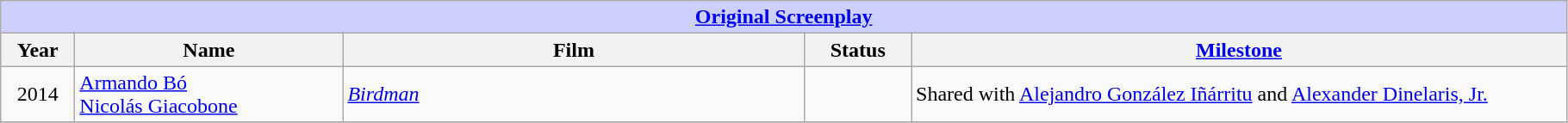<table class="wikitable">
<tr bgcolor="CCCFFF">
<td colspan=5 align=center><strong><a href='#'>Original Screenplay</a></strong></td>
</tr>
<tr>
<th width="050">Year</th>
<th width="200">Name</th>
<th width="350">Film</th>
<th width="075">Status</th>
<th width="500"><a href='#'>Milestone</a></th>
</tr>
<tr>
<td align=center>2014</td>
<td><a href='#'>Armando Bó</a><br><a href='#'>Nicolás Giacobone</a></td>
<td><em><a href='#'>Birdman</a></em></td>
<td></td>
<td>Shared with <a href='#'>Alejandro González Iñárritu</a> and <a href='#'>Alexander Dinelaris, Jr.</a></td>
</tr>
<tr>
</tr>
</table>
